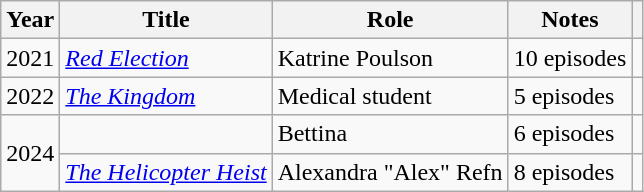<table class="wikitable plainrowheaders sortable">
<tr>
<th>Year</th>
<th>Title</th>
<th>Role</th>
<th class="unsortable">Notes</th>
<th class="unsortable"></th>
</tr>
<tr>
<td>2021</td>
<td><em><a href='#'>Red Election</a></em></td>
<td>Katrine Poulson</td>
<td>10 episodes</td>
<td></td>
</tr>
<tr>
<td>2022</td>
<td><em><a href='#'>The Kingdom</a></em></td>
<td>Medical student</td>
<td>5 episodes</td>
<td></td>
</tr>
<tr>
<td rowspan="2">2024</td>
<td><em></em></td>
<td>Bettina</td>
<td>6 episodes</td>
<td></td>
</tr>
<tr>
<td><em><a href='#'>The Helicopter Heist</a></em></td>
<td>Alexandra "Alex" Refn</td>
<td>8 episodes</td>
<td></td>
</tr>
</table>
